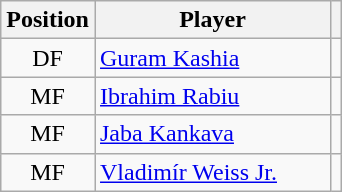<table class="wikitable">
<tr>
<th style="width:50px;">Position</th>
<th style="width:150px;">Player</th>
<th></th>
</tr>
<tr>
<td style="text-align:center;">DF</td>
<td> <a href='#'>Guram Kashia</a></td>
<td></td>
</tr>
<tr>
<td style="text-align:center;">MF</td>
<td> <a href='#'>Ibrahim Rabiu</a></td>
<td></td>
</tr>
<tr>
<td style="text-align:center;">MF</td>
<td> <a href='#'>Jaba Kankava</a></td>
<td></td>
</tr>
<tr>
<td style="text-align:center;">MF</td>
<td> <a href='#'>Vladimír Weiss Jr.</a></td>
<td></td>
</tr>
</table>
